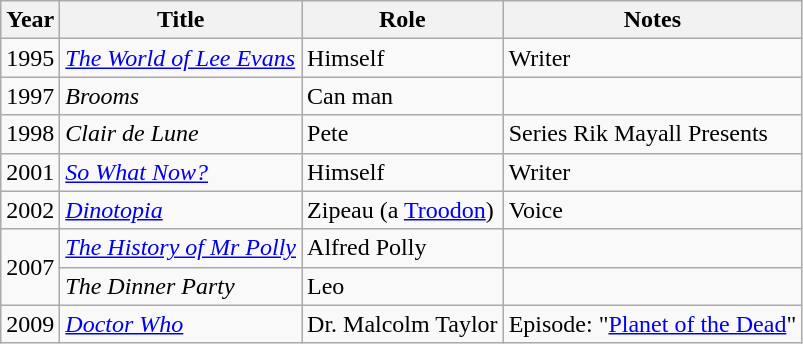<table class="wikitable sortable">
<tr>
<th>Year</th>
<th>Title</th>
<th>Role</th>
<th>Notes</th>
</tr>
<tr>
<td>1995</td>
<td><em><a href='#'>The World of Lee Evans</a></em></td>
<td>Himself</td>
<td>Writer</td>
</tr>
<tr>
<td>1997</td>
<td><em>Brooms</em></td>
<td>Can man</td>
<td></td>
</tr>
<tr>
<td>1998</td>
<td><em>Clair de Lune</em></td>
<td>Pete</td>
<td>Series Rik Mayall Presents</td>
</tr>
<tr>
<td>2001</td>
<td><em><a href='#'>So What Now?</a></em></td>
<td>Himself</td>
<td>Writer</td>
</tr>
<tr>
<td>2002</td>
<td><em><a href='#'>Dinotopia</a></em></td>
<td>Zipeau (a <a href='#'>Troodon</a>)</td>
<td>Voice</td>
</tr>
<tr>
<td rowspan="2">2007</td>
<td><em><a href='#'>The History of Mr Polly</a></em></td>
<td>Alfred Polly</td>
<td></td>
</tr>
<tr>
<td><em>The Dinner Party</em></td>
<td>Leo</td>
<td></td>
</tr>
<tr>
<td>2009</td>
<td><em><a href='#'>Doctor Who</a></em></td>
<td>Dr. Malcolm Taylor</td>
<td>Episode: "<a href='#'>Planet of the Dead</a>"</td>
</tr>
</table>
